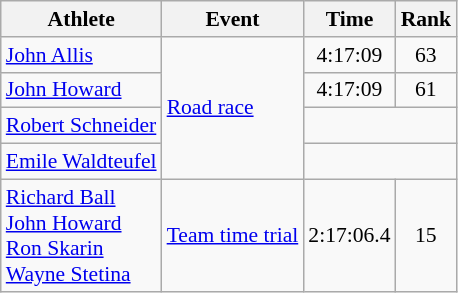<table class=wikitable style=font-size:90%;text-align:center>
<tr>
<th>Athlete</th>
<th>Event</th>
<th>Time</th>
<th>Rank</th>
</tr>
<tr>
<td align=left><a href='#'>John Allis</a></td>
<td align=left rowspan=4><a href='#'>Road race</a></td>
<td>4:17:09</td>
<td>63</td>
</tr>
<tr>
<td align=left><a href='#'>John Howard</a></td>
<td>4:17:09</td>
<td>61</td>
</tr>
<tr>
<td align=left><a href='#'>Robert Schneider</a></td>
<td colspan=2></td>
</tr>
<tr>
<td align=left><a href='#'>Emile Waldteufel</a></td>
<td colspan=2></td>
</tr>
<tr>
<td align=left><a href='#'>Richard Ball</a><br><a href='#'>John Howard</a><br><a href='#'>Ron Skarin</a><br><a href='#'>Wayne Stetina</a></td>
<td align=left><a href='#'>Team time trial</a></td>
<td>2:17:06.4</td>
<td>15</td>
</tr>
</table>
